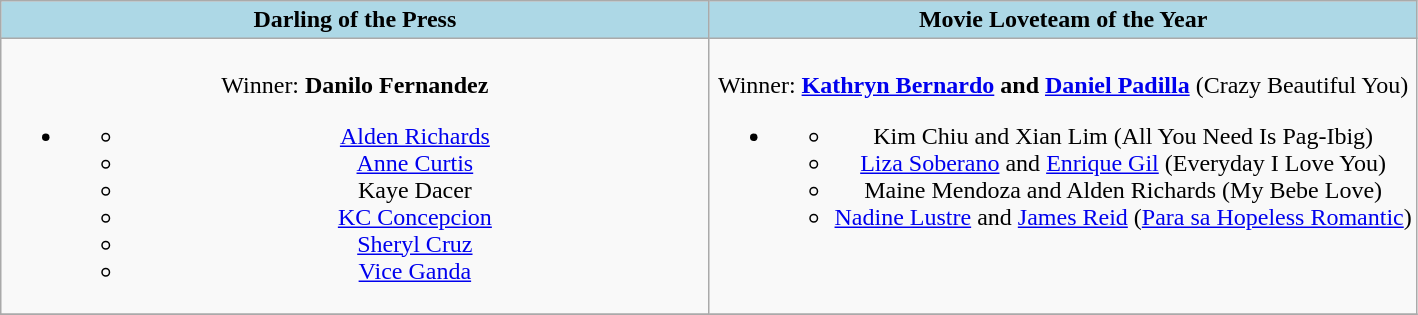<table class="wikitable"  style="text-align:center;">
<tr>
<th style="background:#ADD8E6; width:50%">Darling of the Press</th>
<th style="background:#ADD8E6; width:50%">Movie Loveteam of the Year</th>
</tr>
<tr>
<td valign="top"><br>Winner:  <strong>Danilo Fernandez</strong><ul><li><ul><li><a href='#'>Alden Richards</a></li><li><a href='#'>Anne Curtis</a></li><li>Kaye Dacer</li><li><a href='#'>KC Concepcion</a></li><li><a href='#'>Sheryl Cruz</a></li><li><a href='#'>Vice Ganda</a></li></ul></li></ul></td>
<td valign="top"><br>Winner: <strong><a href='#'>Kathryn Bernardo</a> and <a href='#'>Daniel Padilla</a></strong> (Crazy Beautiful You)<ul><li><ul><li>Kim Chiu and Xian Lim (All You Need Is Pag-Ibig)</li><li><a href='#'>Liza Soberano</a> and <a href='#'>Enrique Gil</a> (Everyday I Love You)</li><li>Maine Mendoza and Alden Richards (My Bebe Love)</li><li><a href='#'>Nadine Lustre</a> and <a href='#'>James Reid</a> (<a href='#'>Para sa Hopeless Romantic</a>)</li></ul></li></ul></td>
</tr>
<tr>
</tr>
</table>
